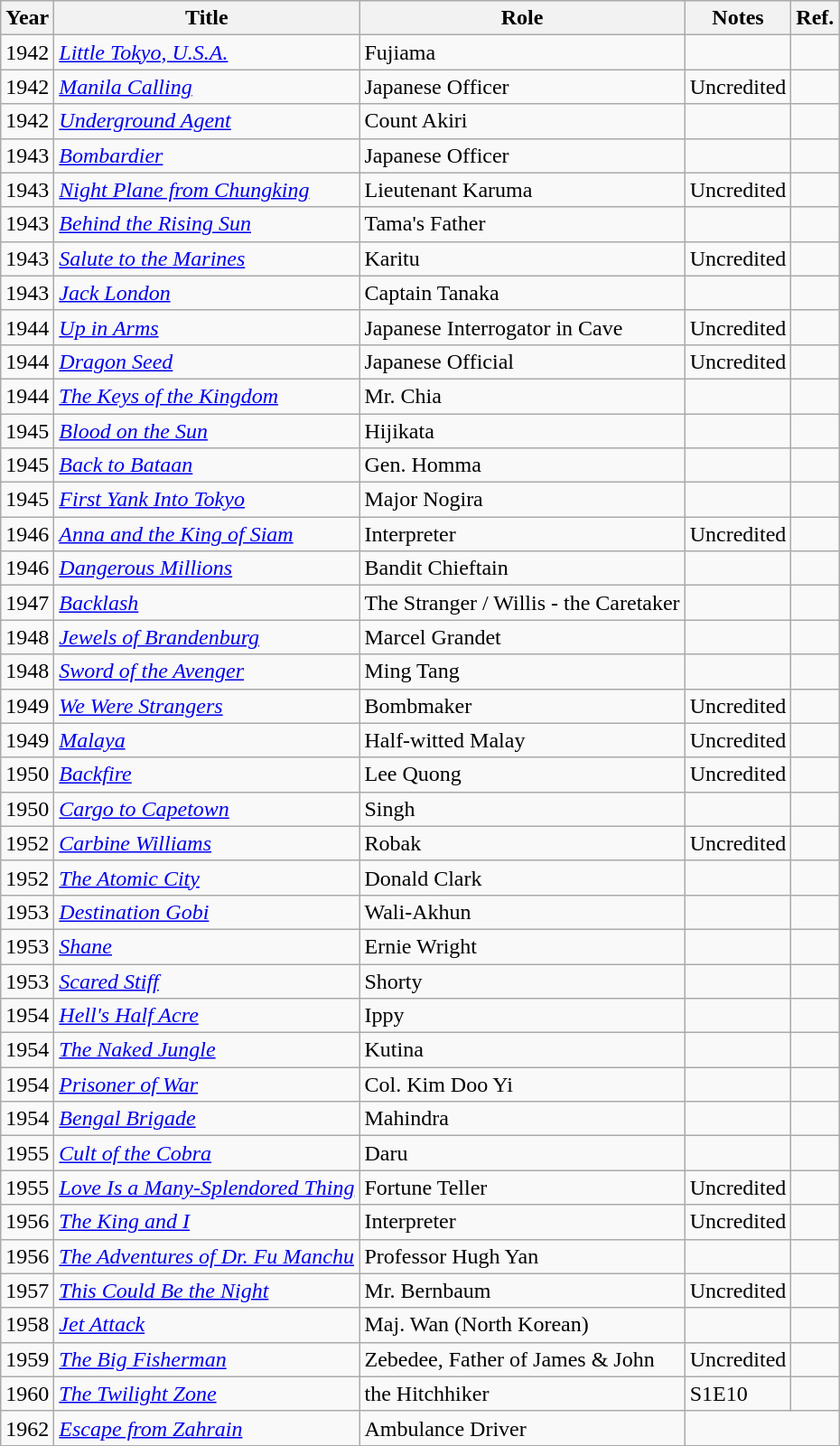<table class="wikitable">
<tr>
<th>Year</th>
<th>Title</th>
<th>Role</th>
<th>Notes</th>
<th>Ref.</th>
</tr>
<tr>
<td>1942</td>
<td><em><a href='#'>Little Tokyo, U.S.A.</a></em></td>
<td>Fujiama</td>
<td></td>
<td></td>
</tr>
<tr>
<td>1942</td>
<td><em><a href='#'>Manila Calling</a></em></td>
<td>Japanese Officer</td>
<td>Uncredited</td>
<td></td>
</tr>
<tr>
<td>1942</td>
<td><em><a href='#'>Underground Agent</a></em></td>
<td>Count Akiri</td>
<td></td>
<td></td>
</tr>
<tr>
<td>1943</td>
<td><em><a href='#'>Bombardier</a></em></td>
<td>Japanese Officer</td>
<td></td>
<td></td>
</tr>
<tr>
<td>1943</td>
<td><em><a href='#'>Night Plane from Chungking</a></em></td>
<td>Lieutenant Karuma</td>
<td>Uncredited</td>
<td></td>
</tr>
<tr>
<td>1943</td>
<td><em><a href='#'>Behind the Rising Sun</a></em></td>
<td>Tama's Father</td>
<td></td>
<td></td>
</tr>
<tr>
<td>1943</td>
<td><em><a href='#'>Salute to the Marines</a></em></td>
<td>Karitu</td>
<td>Uncredited</td>
<td></td>
</tr>
<tr>
<td>1943</td>
<td><em><a href='#'>Jack London</a></em></td>
<td>Captain Tanaka</td>
<td></td>
<td></td>
</tr>
<tr>
<td>1944</td>
<td><em><a href='#'>Up in Arms</a></em></td>
<td>Japanese Interrogator in Cave</td>
<td>Uncredited</td>
<td></td>
</tr>
<tr>
<td>1944</td>
<td><em><a href='#'>Dragon Seed</a></em></td>
<td>Japanese Official</td>
<td>Uncredited</td>
<td></td>
</tr>
<tr>
<td>1944</td>
<td><em><a href='#'>The Keys of the Kingdom</a></em></td>
<td>Mr. Chia</td>
<td></td>
<td></td>
</tr>
<tr>
<td>1945</td>
<td><em><a href='#'>Blood on the Sun</a></em></td>
<td>Hijikata</td>
<td></td>
<td></td>
</tr>
<tr>
<td>1945</td>
<td><em><a href='#'>Back to Bataan</a></em></td>
<td>Gen. Homma</td>
<td></td>
<td></td>
</tr>
<tr>
<td>1945</td>
<td><em><a href='#'>First Yank Into Tokyo</a></em></td>
<td>Major Nogira</td>
<td></td>
<td></td>
</tr>
<tr>
<td>1946</td>
<td><em><a href='#'>Anna and the King of Siam</a></em></td>
<td>Interpreter</td>
<td>Uncredited</td>
<td></td>
</tr>
<tr>
<td>1946</td>
<td><em><a href='#'>Dangerous Millions</a></em></td>
<td>Bandit Chieftain</td>
<td></td>
<td></td>
</tr>
<tr>
<td>1947</td>
<td><em><a href='#'>Backlash</a></em></td>
<td>The Stranger / Willis - the Caretaker</td>
<td></td>
<td></td>
</tr>
<tr>
<td>1948</td>
<td><em><a href='#'>Jewels of Brandenburg</a></em></td>
<td>Marcel Grandet</td>
<td></td>
<td></td>
</tr>
<tr>
<td>1948</td>
<td><em><a href='#'>Sword of the Avenger</a></em></td>
<td>Ming Tang</td>
<td></td>
<td></td>
</tr>
<tr>
<td>1949</td>
<td><em><a href='#'>We Were Strangers</a></em></td>
<td>Bombmaker</td>
<td>Uncredited</td>
<td></td>
</tr>
<tr>
<td>1949</td>
<td><em><a href='#'>Malaya</a></em></td>
<td>Half-witted Malay</td>
<td>Uncredited</td>
<td></td>
</tr>
<tr>
<td>1950</td>
<td><em><a href='#'>Backfire</a></em></td>
<td>Lee Quong</td>
<td>Uncredited</td>
<td></td>
</tr>
<tr>
<td>1950</td>
<td><em><a href='#'>Cargo to Capetown</a></em></td>
<td>Singh</td>
<td></td>
<td></td>
</tr>
<tr>
<td>1952</td>
<td><em><a href='#'>Carbine Williams</a></em></td>
<td>Robak</td>
<td>Uncredited</td>
<td></td>
</tr>
<tr>
<td>1952</td>
<td><em><a href='#'>The Atomic City</a></em></td>
<td>Donald Clark</td>
<td></td>
<td></td>
</tr>
<tr>
<td>1953</td>
<td><em><a href='#'>Destination Gobi</a></em></td>
<td>Wali-Akhun</td>
<td></td>
<td></td>
</tr>
<tr>
<td>1953</td>
<td><em><a href='#'>Shane</a></em></td>
<td>Ernie Wright</td>
<td></td>
<td></td>
</tr>
<tr>
<td>1953</td>
<td><em><a href='#'>Scared Stiff</a></em></td>
<td>Shorty</td>
<td></td>
<td></td>
</tr>
<tr>
<td>1954</td>
<td><em><a href='#'>Hell's Half Acre</a></em></td>
<td>Ippy</td>
<td></td>
<td></td>
</tr>
<tr>
<td>1954</td>
<td><em><a href='#'>The Naked Jungle</a></em></td>
<td>Kutina</td>
<td></td>
<td></td>
</tr>
<tr>
<td>1954</td>
<td><em><a href='#'>Prisoner of War</a></em></td>
<td>Col. Kim Doo Yi</td>
<td></td>
<td></td>
</tr>
<tr>
<td>1954</td>
<td><em><a href='#'>Bengal Brigade</a></em></td>
<td>Mahindra</td>
<td></td>
<td></td>
</tr>
<tr>
<td>1955</td>
<td><em><a href='#'>Cult of the Cobra</a></em></td>
<td>Daru</td>
<td></td>
<td></td>
</tr>
<tr>
<td>1955</td>
<td><em><a href='#'>Love Is a Many-Splendored Thing</a></em></td>
<td>Fortune Teller</td>
<td>Uncredited</td>
<td></td>
</tr>
<tr>
<td>1956</td>
<td><em><a href='#'>The King and I</a></em></td>
<td>Interpreter</td>
<td>Uncredited</td>
<td></td>
</tr>
<tr>
<td>1956</td>
<td><em><a href='#'>The Adventures of Dr. Fu Manchu</a></em></td>
<td>Professor Hugh Yan</td>
<td></td>
<td></td>
</tr>
<tr>
<td>1957</td>
<td><em><a href='#'>This Could Be the Night</a></em></td>
<td>Mr. Bernbaum</td>
<td>Uncredited</td>
<td></td>
</tr>
<tr>
<td>1958</td>
<td><em><a href='#'>Jet Attack</a></em></td>
<td>Maj. Wan (North Korean)</td>
<td></td>
<td></td>
</tr>
<tr>
<td>1959</td>
<td><em><a href='#'>The Big Fisherman</a></em></td>
<td>Zebedee, Father of James & John</td>
<td>Uncredited</td>
<td></td>
</tr>
<tr>
<td>1960</td>
<td><em><a href='#'>The Twilight Zone</a></em></td>
<td>the Hitchhiker</td>
<td>S1E10</td>
<td></td>
</tr>
<tr>
<td>1962</td>
<td><em><a href='#'>Escape from Zahrain</a></em></td>
<td>Ambulance Driver</td>
</tr>
</table>
